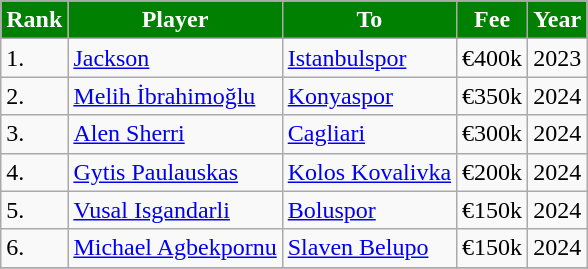<table border="0" class="wikitable">
<tr>
<th style="color:white; background:green;">Rank</th>
<th style="color:white; background:green;">Player</th>
<th style="color:white; background:green;">To</th>
<th style="color:white; background:green;">Fee</th>
<th style="color:white; background:green;">Year</th>
</tr>
<tr>
<td>1.</td>
<td> <a href='#'>Jackson</a></td>
<td> <a href='#'>Istanbulspor</a></td>
<td>€400k</td>
<td>2023</td>
</tr>
<tr>
<td>2.</td>
<td> <a href='#'>Melih İbrahimoğlu</a></td>
<td> <a href='#'>Konyaspor</a></td>
<td>€350k</td>
<td>2024</td>
</tr>
<tr>
<td>3.</td>
<td> <a href='#'>Alen Sherri</a></td>
<td> <a href='#'>Cagliari</a></td>
<td>€300k</td>
<td>2024</td>
</tr>
<tr>
<td>4.</td>
<td> <a href='#'>Gytis Paulauskas</a></td>
<td> <a href='#'>Kolos Kovalivka</a></td>
<td>€200k</td>
<td>2024</td>
</tr>
<tr>
<td>5.</td>
<td> <a href='#'>Vusal Isgandarli</a></td>
<td> <a href='#'>Boluspor</a></td>
<td>€150k</td>
<td>2024</td>
</tr>
<tr>
<td>6.</td>
<td> <a href='#'>Michael Agbekpornu</a></td>
<td> <a href='#'>Slaven Belupo</a></td>
<td>€150k</td>
<td>2024</td>
</tr>
<tr>
</tr>
</table>
